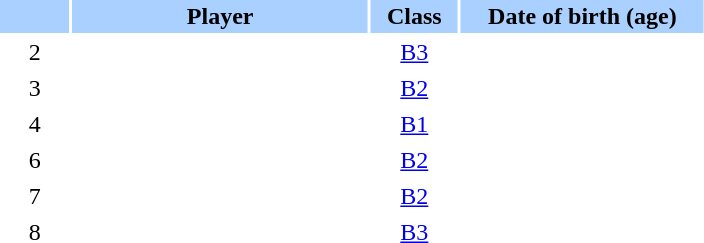<table class="sortable" border="0" cellspacing="2" cellpadding="2">
<tr style="background-color:#AAD0FF">
<th width=8%></th>
<th width=34%>Player</th>
<th width=10%>Class</th>
<th width=28%>Date of birth (age)</th>
</tr>
<tr>
<td style="text-align: center;">2</td>
<td></td>
<td style="text-align: center;"><a href='#'>B3</a></td>
<td style="text-align: center;"></td>
</tr>
<tr>
<td style="text-align: center;">3</td>
<td></td>
<td style="text-align: center;"><a href='#'>B2</a></td>
<td style="text-align: center;"></td>
</tr>
<tr>
<td style="text-align: center;">4</td>
<td></td>
<td style="text-align: center;"><a href='#'>B1</a></td>
<td style="text-align: center;"></td>
</tr>
<tr>
<td style="text-align: center;">6</td>
<td></td>
<td style="text-align: center;"><a href='#'>B2</a></td>
<td style="text-align: center;"></td>
</tr>
<tr>
<td style="text-align: center;">7</td>
<td></td>
<td style="text-align: center;"><a href='#'>B2</a></td>
<td style="text-align: center;"></td>
</tr>
<tr>
<td style="text-align: center;">8</td>
<td></td>
<td style="text-align: center;"><a href='#'>B3</a></td>
<td style="text-align: center;"></td>
</tr>
</table>
